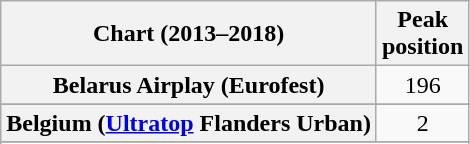<table class="wikitable plainrowheaders sortable" style="text-align:center;">
<tr>
<th scope="col">Chart (2013–2018)</th>
<th scope="col">Peak<br>position</th>
</tr>
<tr>
<th scope="row">Belarus Airplay (Eurofest)</th>
<td>196</td>
</tr>
<tr>
</tr>
<tr>
<th scope="row">Belgium (<a href='#'>Ultratop</a> Flanders Urban)</th>
<td align=center>2</td>
</tr>
<tr>
</tr>
<tr>
</tr>
<tr>
</tr>
<tr>
</tr>
<tr>
</tr>
<tr>
</tr>
<tr>
</tr>
<tr>
</tr>
<tr>
</tr>
<tr>
</tr>
<tr>
</tr>
<tr>
</tr>
<tr>
</tr>
<tr>
</tr>
</table>
